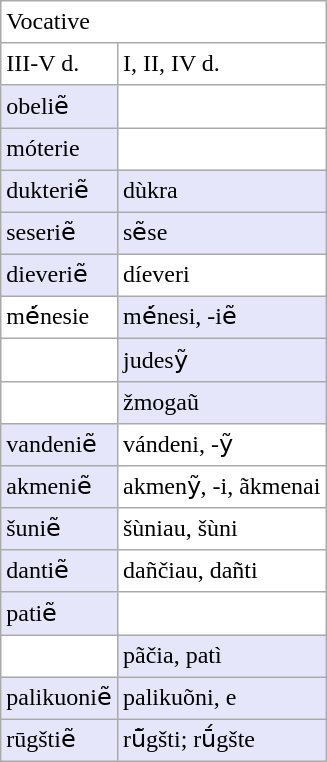<table class=wikitable style="background: #FFFFFF; line-height: 1.3em;">
<tr>
<td colspan=3>Vocative</td>
</tr>
<tr>
<td>III-V d.</td>
<td>I, II, IV d.</td>
</tr>
<tr>
<td style="background: #E6E6FA">obeliẽ</td>
<td></td>
</tr>
<tr>
<td style="background: #E6E6FA">móterie</td>
<td></td>
</tr>
<tr style="background: #E6E6FA">
<td>dukteriẽ</td>
<td>dùkra</td>
</tr>
<tr style="background: #E6E6FA">
<td>seseriẽ</td>
<td>sẽse</td>
</tr>
<tr>
<td style="background: #E6E6FA">dieveriẽ</td>
<td>díeveri</td>
</tr>
<tr>
<td>mė́nesie</td>
<td style="background: #E6E6FA">mė́nesi, -iẽ</td>
</tr>
<tr>
<td></td>
<td style="background: #E6E6FA">judesỹ</td>
</tr>
<tr>
<td></td>
<td style="background: #E6E6FA">žmogaũ</td>
</tr>
<tr>
<td style="background: #E6E6FA">vandeniẽ</td>
<td>vándeni, -ỹ</td>
</tr>
<tr>
<td style="background: #E6E6FA">akmeniẽ</td>
<td>akmenỹ, -i, ãkmenai</td>
</tr>
<tr>
<td style="background: #E6E6FA">šuniẽ</td>
<td>šùniau, šùni</td>
</tr>
<tr>
<td style="background: #E6E6FA">dantiẽ</td>
<td>dañčiau, dañti</td>
</tr>
<tr>
<td style="background: #E6E6FA">patiẽ</td>
<td></td>
</tr>
<tr>
<td></td>
<td style="background: #E6E6FA">pãčia, patì</td>
</tr>
<tr style="background: #E6E6FA">
<td>palikuoniẽ</td>
<td>palikuõni, e</td>
</tr>
<tr style="background: #E6E6FA">
<td>rūgštiẽ</td>
<td>rū̃gšti; rū́gšte</td>
</tr>
</table>
